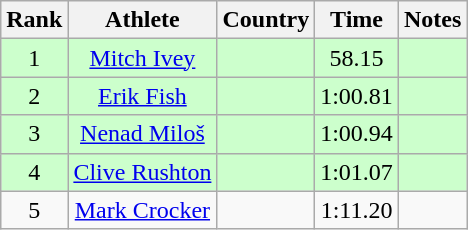<table class="wikitable sortable" style="text-align:center">
<tr>
<th>Rank</th>
<th>Athlete</th>
<th>Country</th>
<th>Time</th>
<th>Notes</th>
</tr>
<tr bgcolor=ccffcc>
<td>1</td>
<td><a href='#'>Mitch Ivey</a></td>
<td align=left></td>
<td>58.15</td>
<td></td>
</tr>
<tr bgcolor=ccffcc>
<td>2</td>
<td><a href='#'>Erik Fish</a></td>
<td align=left></td>
<td>1:00.81</td>
<td></td>
</tr>
<tr bgcolor=ccffcc>
<td>3</td>
<td><a href='#'>Nenad Miloš</a></td>
<td align=left></td>
<td>1:00.94</td>
<td></td>
</tr>
<tr bgcolor=ccffcc>
<td>4</td>
<td><a href='#'>Clive Rushton</a></td>
<td align=left></td>
<td>1:01.07</td>
<td></td>
</tr>
<tr>
<td>5</td>
<td><a href='#'>Mark Crocker</a></td>
<td align=left></td>
<td>1:11.20</td>
<td></td>
</tr>
</table>
